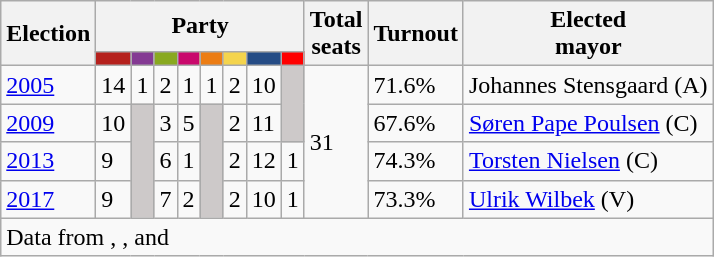<table class="wikitable">
<tr>
<th rowspan="2">Election</th>
<th colspan="8">Party</th>
<th rowspan="2">Total<br>seats</th>
<th rowspan="2">Turnout</th>
<th rowspan="2">Elected<br>mayor</th>
</tr>
<tr>
<td style="background:#B5211D;"><strong><a href='#'></a></strong></td>
<td style="background:#843A93;"><strong><a href='#'></a></strong></td>
<td style="background:#89A920;"><strong><a href='#'></a></strong></td>
<td style="background:#C9096C;"><strong><a href='#'></a></strong></td>
<td style="background:#EC7D14;"><strong><a href='#'></a></strong></td>
<td style="background:#F4D44D;"><strong><a href='#'></a></strong></td>
<td style="background:#254C85;"><strong><a href='#'></a></strong></td>
<td style="background:#FF0000;"><strong><a href='#'></a></strong></td>
</tr>
<tr>
<td><a href='#'>2005</a></td>
<td>14</td>
<td>1</td>
<td>2</td>
<td>1</td>
<td>1</td>
<td>2</td>
<td>10</td>
<td style="background:#CDC9C9;" rowspan="2"></td>
<td rowspan="4">31</td>
<td>71.6%</td>
<td>Johannes Stensgaard (A)</td>
</tr>
<tr>
<td><a href='#'>2009</a></td>
<td>10</td>
<td style="background:#CDC9C9;" rowspan="3"></td>
<td>3</td>
<td>5</td>
<td style="background:#CDC9C9;" rowspan="3"></td>
<td>2</td>
<td>11</td>
<td>67.6%</td>
<td><a href='#'>Søren Pape Poulsen</a> (C)</td>
</tr>
<tr>
<td><a href='#'>2013</a></td>
<td>9</td>
<td>6</td>
<td>1</td>
<td>2</td>
<td>12</td>
<td>1</td>
<td>74.3%</td>
<td><a href='#'>Torsten Nielsen</a> (C)</td>
</tr>
<tr>
<td><a href='#'>2017</a></td>
<td>9</td>
<td>7</td>
<td>2</td>
<td>2</td>
<td>10</td>
<td>1</td>
<td>73.3%</td>
<td><a href='#'>Ulrik Wilbek</a> (V)</td>
</tr>
<tr>
<td colspan="14">Data from , ,  and </td>
</tr>
</table>
